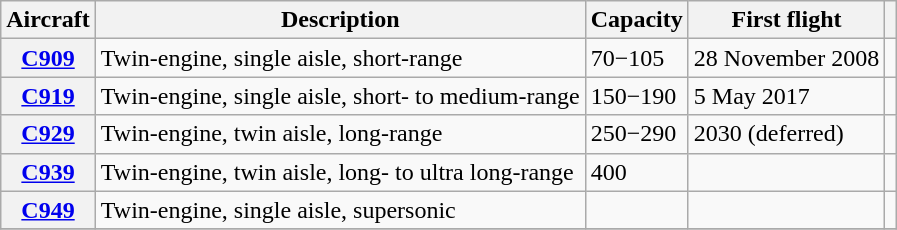<table class="wikitable">
<tr>
<th>Aircraft</th>
<th>Description</th>
<th>Capacity</th>
<th>First flight</th>
<th></th>
</tr>
<tr>
<th><a href='#'>C909</a></th>
<td align=left>Twin‑engine, single aisle, short-range</td>
<td>70−105</td>
<td>28 November 2008</td>
<td></td>
</tr>
<tr>
<th><a href='#'>C919</a></th>
<td align=left>Twin‑engine, single aisle, short- to medium-range</td>
<td>150−190</td>
<td>5 May 2017</td>
<td></td>
</tr>
<tr>
<th><a href='#'>C929</a></th>
<td align=left>Twin‑engine, twin aisle, long-range</td>
<td>250−290</td>
<td>2030 (deferred)</td>
<td></td>
</tr>
<tr>
<th><a href='#'>C939</a></th>
<td align=left>Twin‑engine, twin aisle, long- to ultra long-range</td>
<td>400</td>
<td></td>
<td></td>
</tr>
<tr>
<th><a href='#'>C949</a></th>
<td align=left>Twin‑engine, single aisle, supersonic</td>
<td></td>
<td></td>
<td></td>
</tr>
<tr>
</tr>
</table>
